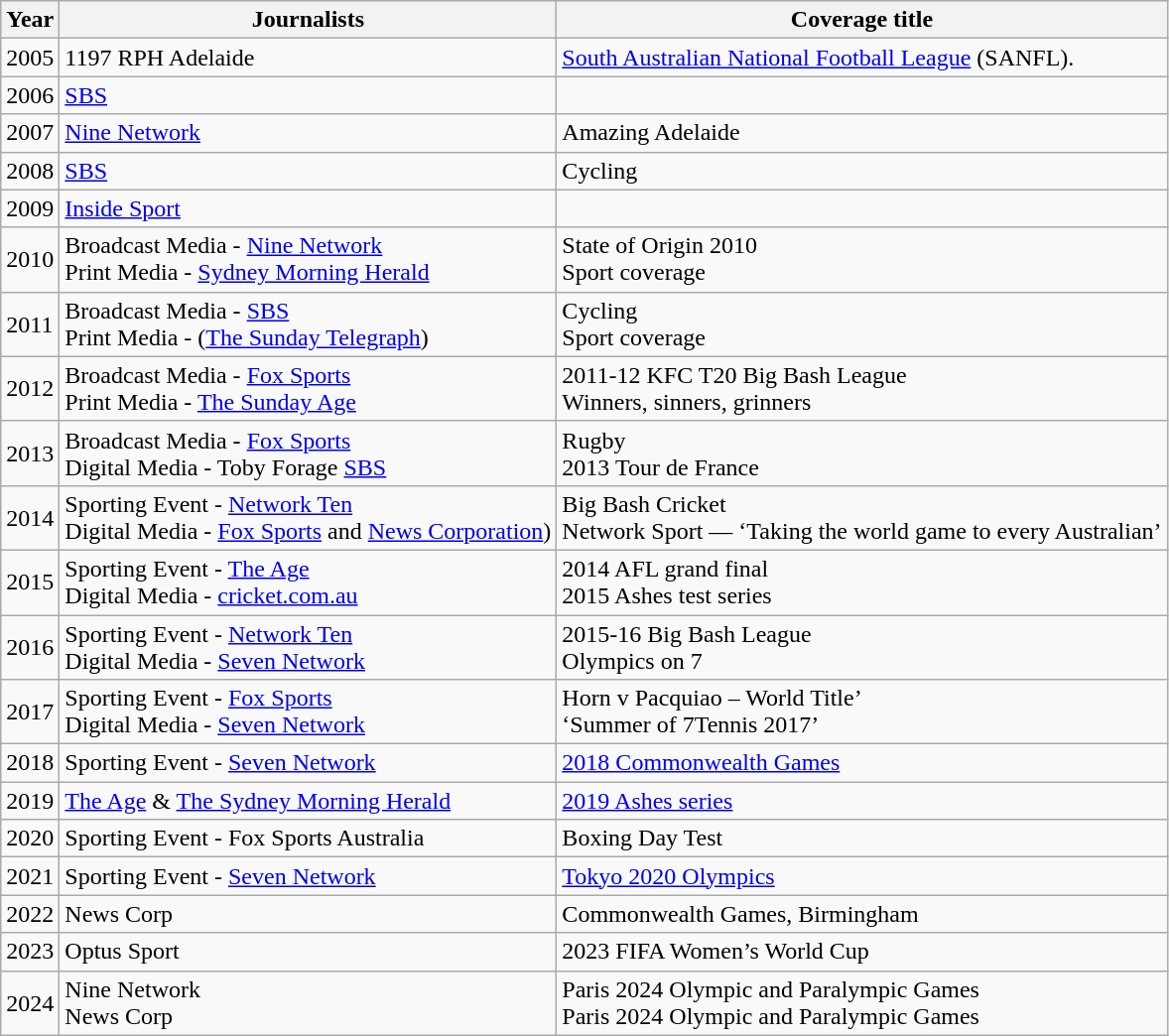<table class="wikitable">
<tr>
<th>Year</th>
<th>Journalists</th>
<th>Coverage title</th>
</tr>
<tr>
<td>2005</td>
<td>1197 RPH Adelaide</td>
<td><a href='#'>South Australian National Football League</a> (SANFL).</td>
</tr>
<tr>
<td>2006</td>
<td><a href='#'>SBS</a></td>
<td></td>
</tr>
<tr>
<td>2007</td>
<td><a href='#'>Nine Network</a></td>
<td>Amazing Adelaide</td>
</tr>
<tr>
<td>2008</td>
<td><a href='#'>SBS</a></td>
<td>Cycling</td>
</tr>
<tr>
<td>2009</td>
<td><a href='#'>Inside Sport</a></td>
<td></td>
</tr>
<tr>
<td>2010</td>
<td>Broadcast Media - <a href='#'>Nine Network</a> <br> Print Media - <a href='#'>Sydney Morning Herald</a></td>
<td>State of Origin 2010 <br> Sport coverage</td>
</tr>
<tr>
<td>2011</td>
<td>Broadcast Media - <a href='#'>SBS</a> <br> Print Media - (<a href='#'>The Sunday Telegraph</a>)</td>
<td>Cycling <br> Sport coverage</td>
</tr>
<tr>
<td>2012</td>
<td>Broadcast Media - <a href='#'>Fox Sports</a> <br> Print Media - <a href='#'>The Sunday Age</a></td>
<td>2011-12 KFC T20 Big Bash League <br> Winners, sinners, grinners</td>
</tr>
<tr>
<td>2013</td>
<td>Broadcast Media - <a href='#'>Fox Sports</a> <br> Digital Media - Toby Forage <a href='#'>SBS</a></td>
<td>Rugby <br> 2013 Tour de France</td>
</tr>
<tr>
<td>2014</td>
<td>Sporting Event - <a href='#'>Network Ten</a> <br> Digital Media - <a href='#'>Fox Sports</a> and <a href='#'>News Corporation</a>)</td>
<td>Big Bash Cricket <br> Network Sport — ‘Taking the world game to every Australian’</td>
</tr>
<tr>
<td>2015</td>
<td>Sporting Event - <a href='#'>The Age</a> <br> Digital Media - <a href='#'>cricket.com.au</a></td>
<td>2014 AFL grand final <br>2015 Ashes test series</td>
</tr>
<tr>
<td>2016</td>
<td>Sporting Event - <a href='#'>Network Ten</a>  <br> Digital Media - <a href='#'>Seven Network</a></td>
<td>2015-16 Big Bash League <br> Olympics on 7</td>
</tr>
<tr>
<td>2017</td>
<td>Sporting Event - <a href='#'>Fox Sports</a> <br> Digital Media - <a href='#'>Seven Network</a></td>
<td>Horn v Pacquiao – World Title’ <br>  ‘Summer of 7Tennis 2017’</td>
</tr>
<tr>
<td>2018</td>
<td>Sporting Event - <a href='#'>Seven Network</a></td>
<td><a href='#'>2018 Commonwealth Games</a></td>
</tr>
<tr>
<td>2019</td>
<td><a href='#'>The Age</a> & <a href='#'>The Sydney Morning Herald</a></td>
<td><a href='#'>2019 Ashes series</a></td>
</tr>
<tr>
<td>2020</td>
<td>Sporting Event - Fox Sports Australia</td>
<td>Boxing Day Test</td>
</tr>
<tr>
<td>2021</td>
<td>Sporting Event - <a href='#'>Seven Network</a></td>
<td><a href='#'>Tokyo 2020 Olympics</a></td>
</tr>
<tr>
<td>2022</td>
<td>News Corp</td>
<td>Commonwealth Games, Birmingham</td>
</tr>
<tr>
<td>2023</td>
<td>Optus Sport</td>
<td>2023 FIFA Women’s World Cup</td>
</tr>
<tr>
<td>2024</td>
<td>Nine Network <br> News Corp</td>
<td>Paris 2024 Olympic and Paralympic Games <br> Paris 2024 Olympic and Paralympic Games</td>
</tr>
</table>
